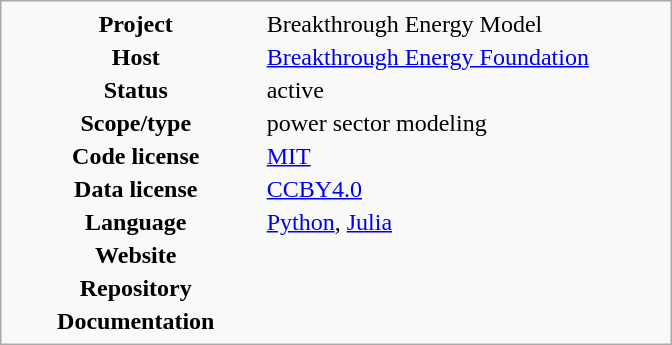<table class="infobox" style="width: 28em">
<tr>
<th style="width: 35%">Project</th>
<td style="width: 55%">Breakthrough Energy Model</td>
</tr>
<tr>
<th>Host</th>
<td><a href='#'>Breakthrough Energy Foundation</a></td>
</tr>
<tr>
<th>Status</th>
<td>active</td>
</tr>
<tr>
<th>Scope/type</th>
<td>power sector modeling</td>
</tr>
<tr>
<th>Code license</th>
<td><a href='#'>MIT</a></td>
</tr>
<tr>
<th>Data license</th>
<td><a href='#'>CCBY4.0</a></td>
</tr>
<tr>
<th>Language</th>
<td><a href='#'>Python</a>, <a href='#'>Julia</a></td>
</tr>
<tr>
<th>Website</th>
<td></td>
</tr>
<tr>
<th>Repository</th>
<td></td>
</tr>
<tr>
<th>Documentation</th>
<td></td>
</tr>
</table>
